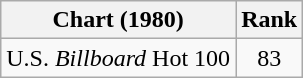<table class="wikitable">
<tr>
<th>Chart (1980)</th>
<th>Rank</th>
</tr>
<tr>
<td>U.S. <em>Billboard</em> Hot 100</td>
<td style="text-align:center;">83</td>
</tr>
</table>
